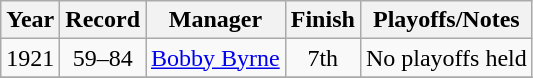<table class="wikitable">
<tr>
<th>Year</th>
<th>Record</th>
<th>Manager</th>
<th>Finish</th>
<th>Playoffs/Notes</th>
</tr>
<tr align=center>
<td>1921</td>
<td>59–84</td>
<td><a href='#'>Bobby Byrne</a></td>
<td>7th</td>
<td>No playoffs held</td>
</tr>
<tr align=center>
</tr>
</table>
